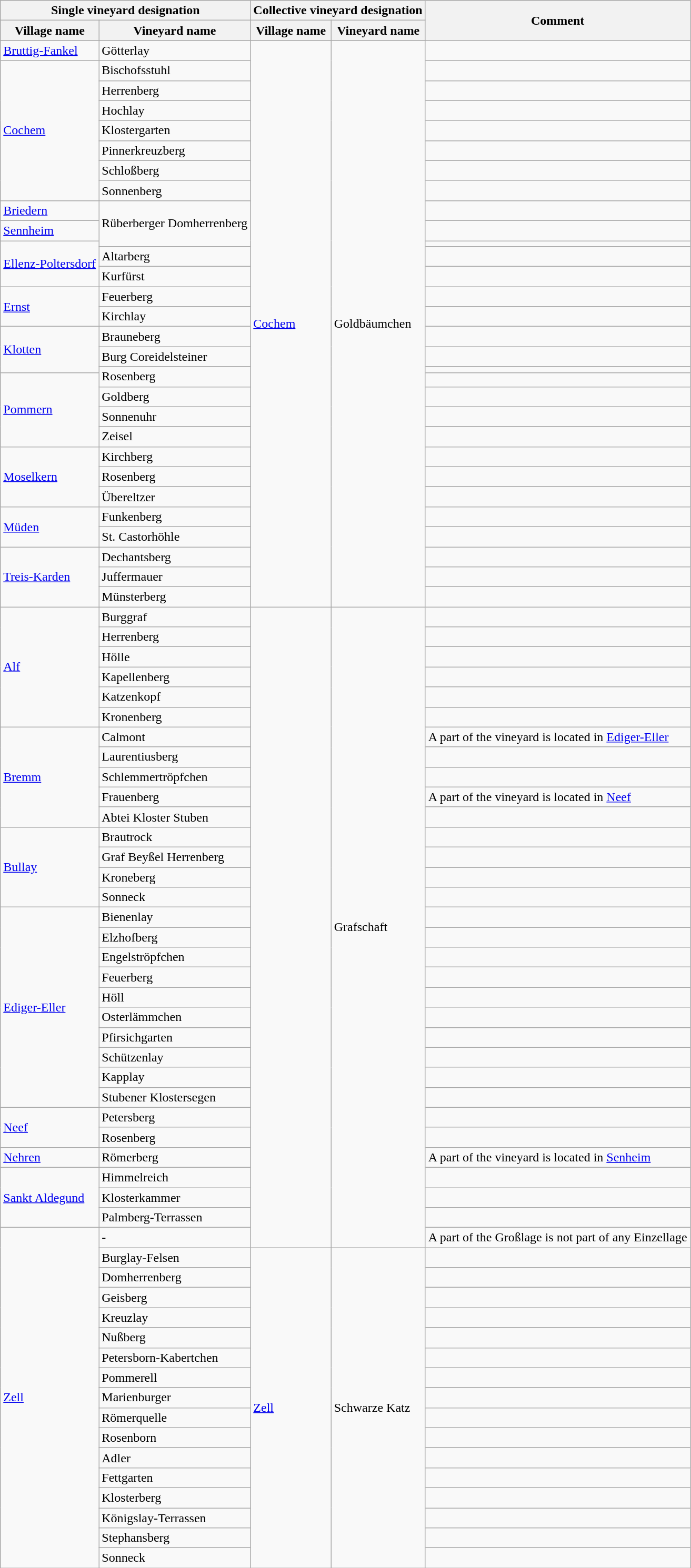<table class="wikitable">
<tr>
<th colspan="2">Single vineyard designation</th>
<th colspan="2">Collective vineyard designation</th>
<th rowspan="2">Comment</th>
</tr>
<tr bgcolor="lightgrey">
<th>Village name</th>
<th>Vineyard name</th>
<th>Village name</th>
<th>Vineyard name</th>
</tr>
<tr>
<td><a href='#'>Bruttig-Fankel</a></td>
<td>Götterlay</td>
<td rowspan="30"><a href='#'>Cochem</a></td>
<td rowspan="30">Goldbäumchen</td>
<td></td>
</tr>
<tr>
<td rowspan="7"><a href='#'>Cochem</a></td>
<td>Bischofsstuhl</td>
<td></td>
</tr>
<tr>
<td>Herrenberg</td>
<td></td>
</tr>
<tr>
<td>Hochlay</td>
<td></td>
</tr>
<tr>
<td>Klostergarten</td>
<td></td>
</tr>
<tr>
<td>Pinnerkreuzberg</td>
<td></td>
</tr>
<tr>
<td>Schloßberg</td>
<td></td>
</tr>
<tr>
<td>Sonnenberg</td>
<td></td>
</tr>
<tr>
<td><a href='#'>Briedern</a></td>
<td rowspan="3">Rüberberger Domherrenberg</td>
<td></td>
</tr>
<tr>
<td><a href='#'>Sennheim</a></td>
<td></td>
</tr>
<tr>
<td rowspan="3"><a href='#'>Ellenz-Poltersdorf</a></td>
<td></td>
</tr>
<tr>
<td>Altarberg</td>
<td></td>
</tr>
<tr>
<td>Kurfürst</td>
<td></td>
</tr>
<tr>
<td rowspan="2"><a href='#'>Ernst</a></td>
<td>Feuerberg</td>
<td></td>
</tr>
<tr>
<td>Kirchlay</td>
<td></td>
</tr>
<tr>
<td rowspan="3"><a href='#'>Klotten</a></td>
<td>Brauneberg</td>
<td></td>
</tr>
<tr>
<td>Burg Coreidelsteiner</td>
<td></td>
</tr>
<tr>
<td rowspan="2">Rosenberg</td>
<td></td>
</tr>
<tr>
<td rowspan="4"><a href='#'>Pommern</a></td>
<td></td>
</tr>
<tr>
<td>Goldberg</td>
<td></td>
</tr>
<tr>
<td>Sonnenuhr</td>
<td></td>
</tr>
<tr>
<td>Zeisel</td>
<td></td>
</tr>
<tr>
<td rowspan="3"><a href='#'>Moselkern</a></td>
<td>Kirchberg</td>
<td></td>
</tr>
<tr>
<td>Rosenberg</td>
<td></td>
</tr>
<tr>
<td>Übereltzer</td>
<td></td>
</tr>
<tr>
<td rowspan="2"><a href='#'>Müden</a></td>
<td>Funkenberg</td>
<td></td>
</tr>
<tr>
<td>St. Castorhöhle</td>
<td></td>
</tr>
<tr>
<td rowspan="3"><a href='#'>Treis-Karden</a></td>
<td>Dechantsberg</td>
<td></td>
</tr>
<tr>
<td>Juffermauer</td>
<td></td>
</tr>
<tr>
<td>Münsterberg</td>
<td></td>
</tr>
<tr>
<td rowspan="6"><a href='#'>Alf</a></td>
<td>Burggraf</td>
<td rowspan="32"></td>
<td rowspan="32">Grafschaft</td>
<td></td>
</tr>
<tr>
<td>Herrenberg</td>
<td></td>
</tr>
<tr>
<td>Hölle</td>
<td></td>
</tr>
<tr>
<td>Kapellenberg</td>
<td></td>
</tr>
<tr>
<td>Katzenkopf</td>
<td></td>
</tr>
<tr>
<td>Kronenberg</td>
<td></td>
</tr>
<tr>
<td rowspan="5"><a href='#'>Bremm</a></td>
<td>Calmont</td>
<td>A part of the vineyard is located in <a href='#'>Ediger-Eller</a></td>
</tr>
<tr>
<td>Laurentiusberg</td>
<td></td>
</tr>
<tr>
<td>Schlemmertröpfchen</td>
<td></td>
</tr>
<tr>
<td>Frauenberg</td>
<td>A part of the vineyard is located in <a href='#'>Neef</a></td>
</tr>
<tr>
<td>Abtei Kloster Stuben</td>
<td></td>
</tr>
<tr>
<td rowspan="4"><a href='#'>Bullay</a></td>
<td>Brautrock</td>
<td></td>
</tr>
<tr>
<td>Graf Beyßel Herrenberg</td>
<td></td>
</tr>
<tr>
<td>Kroneberg</td>
<td></td>
</tr>
<tr>
<td>Sonneck</td>
<td></td>
</tr>
<tr>
<td rowspan="10"><a href='#'>Ediger-Eller</a></td>
<td>Bienenlay</td>
<td></td>
</tr>
<tr>
<td>Elzhofberg</td>
<td></td>
</tr>
<tr>
<td>Engelströpfchen</td>
<td></td>
</tr>
<tr>
<td>Feuerberg</td>
<td></td>
</tr>
<tr>
<td>Höll</td>
<td></td>
</tr>
<tr>
<td>Osterlämmchen</td>
<td></td>
</tr>
<tr>
<td>Pfirsichgarten</td>
<td></td>
</tr>
<tr>
<td>Schützenlay</td>
<td></td>
</tr>
<tr>
<td>Kapplay</td>
<td></td>
</tr>
<tr>
<td>Stubener Klostersegen</td>
<td></td>
</tr>
<tr>
<td rowspan="2"><a href='#'>Neef</a></td>
<td>Petersberg</td>
<td></td>
</tr>
<tr>
<td>Rosenberg</td>
<td></td>
</tr>
<tr>
<td><a href='#'>Nehren</a></td>
<td>Römerberg</td>
<td>A part of the vineyard is located in <a href='#'>Senheim</a></td>
</tr>
<tr>
<td rowspan="3"><a href='#'>Sankt Aldegund</a></td>
<td>Himmelreich</td>
<td></td>
</tr>
<tr>
<td>Klosterkammer</td>
<td></td>
</tr>
<tr>
<td>Palmberg-Terrassen</td>
<td></td>
</tr>
<tr>
<td rowspan="17"><a href='#'>Zell</a></td>
<td>-</td>
<td>A part of the Großlage is not part of any Einzellage</td>
</tr>
<tr>
<td>Burglay-Felsen</td>
<td rowspan="16"><a href='#'>Zell</a></td>
<td rowspan="16">Schwarze Katz</td>
<td></td>
</tr>
<tr>
<td>Domherrenberg</td>
<td></td>
</tr>
<tr>
<td>Geisberg</td>
<td></td>
</tr>
<tr>
<td>Kreuzlay</td>
<td></td>
</tr>
<tr>
<td>Nußberg</td>
<td></td>
</tr>
<tr>
<td>Petersborn-Kabertchen</td>
<td></td>
</tr>
<tr>
<td>Pommerell</td>
<td></td>
</tr>
<tr>
<td>Marienburger</td>
<td></td>
</tr>
<tr>
<td>Römerquelle</td>
<td></td>
</tr>
<tr>
<td>Rosenborn</td>
<td></td>
</tr>
<tr>
<td>Adler</td>
<td></td>
</tr>
<tr>
<td>Fettgarten</td>
<td></td>
</tr>
<tr>
<td>Klosterberg</td>
<td></td>
</tr>
<tr>
<td>Königslay-Terrassen</td>
<td></td>
</tr>
<tr>
<td>Stephansberg</td>
<td></td>
</tr>
<tr>
<td>Sonneck</td>
<td></td>
</tr>
</table>
